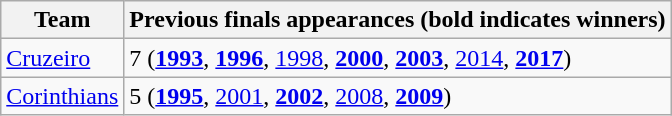<table class="wikitable">
<tr>
<th>Team</th>
<th>Previous finals appearances (bold indicates winners)</th>
</tr>
<tr>
<td> <a href='#'>Cruzeiro</a></td>
<td>7 (<strong><a href='#'>1993</a></strong>, <strong><a href='#'>1996</a></strong>, <a href='#'>1998</a>, <strong><a href='#'>2000</a></strong>, <strong><a href='#'>2003</a></strong>, <a href='#'>2014</a>, <strong><a href='#'>2017</a></strong>)</td>
</tr>
<tr>
<td> <a href='#'>Corinthians</a></td>
<td>5 (<strong><a href='#'>1995</a></strong>, <a href='#'>2001</a>, <strong><a href='#'>2002</a></strong>, <a href='#'>2008</a>, <strong><a href='#'>2009</a></strong>)</td>
</tr>
</table>
